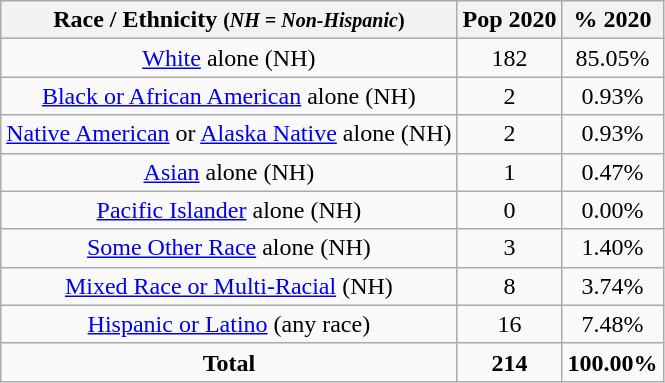<table class="wikitable" style="text-align:center;">
<tr>
<th>Race / Ethnicity <small>(<em>NH = Non-Hispanic</em>)</small></th>
<th>Pop 2020</th>
<th>% 2020</th>
</tr>
<tr>
<td><a href='#'>White</a> alone (NH)</td>
<td>182</td>
<td>85.05%</td>
</tr>
<tr>
<td><a href='#'>Black or African American</a> alone (NH)</td>
<td>2</td>
<td>0.93%</td>
</tr>
<tr>
<td><a href='#'>Native American</a> or <a href='#'>Alaska Native</a> alone (NH)</td>
<td>2</td>
<td>0.93%</td>
</tr>
<tr>
<td><a href='#'>Asian</a> alone (NH)</td>
<td>1</td>
<td>0.47%</td>
</tr>
<tr>
<td><a href='#'>Pacific Islander</a> alone (NH)</td>
<td>0</td>
<td>0.00%</td>
</tr>
<tr>
<td><a href='#'>Some Other Race</a> alone (NH)</td>
<td>3</td>
<td>1.40%</td>
</tr>
<tr>
<td><a href='#'>Mixed Race or Multi-Racial</a> (NH)</td>
<td>8</td>
<td>3.74%</td>
</tr>
<tr>
<td><a href='#'>Hispanic or Latino</a> (any race)</td>
<td>16</td>
<td>7.48%</td>
</tr>
<tr>
<td><strong>Total</strong></td>
<td><strong>214</strong></td>
<td><strong>100.00%</strong></td>
</tr>
</table>
